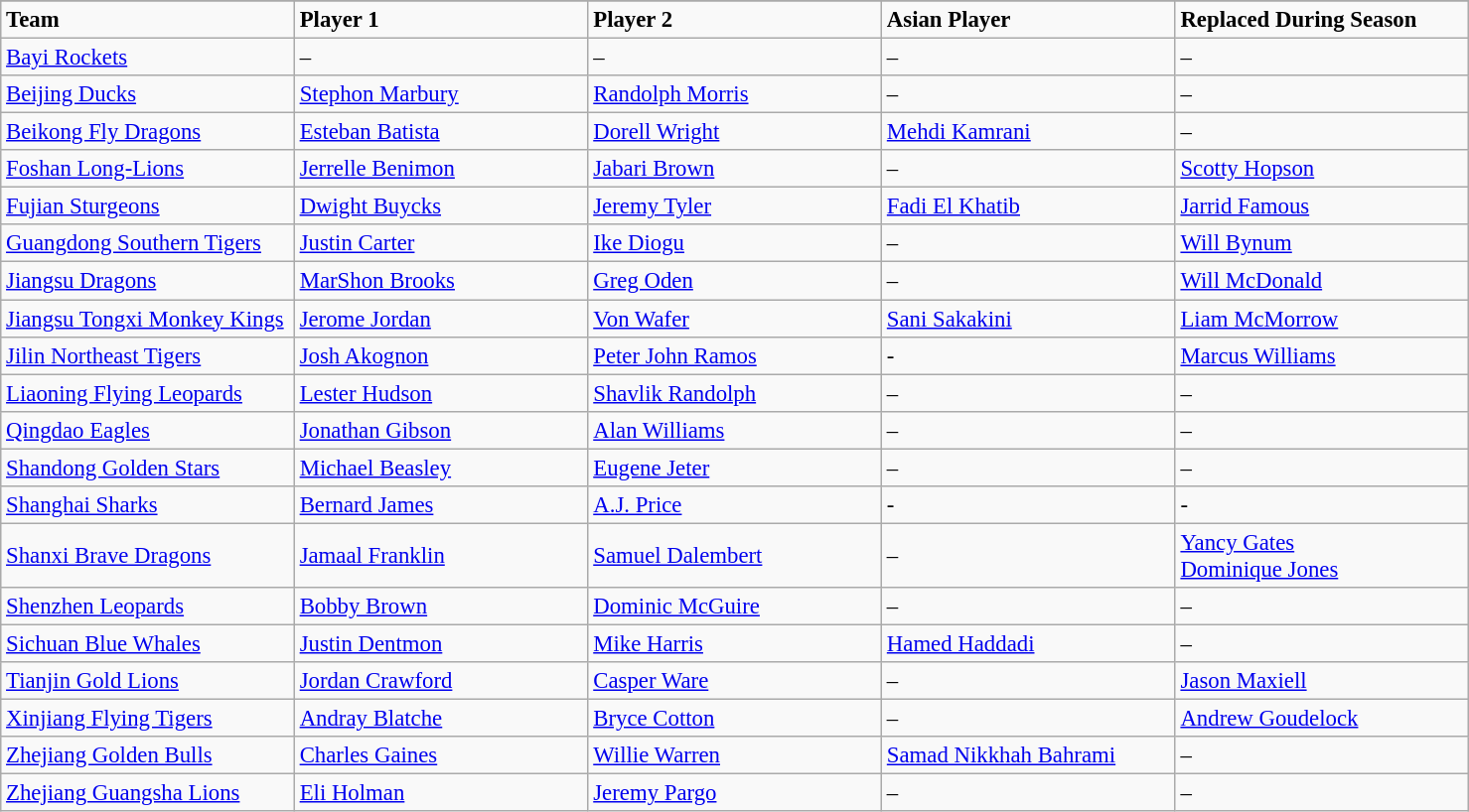<table class="wikitable" style="font-size:95%;">
<tr>
</tr>
<tr>
<td width="190"><strong>Team</strong></td>
<td width="190"><strong>Player 1</strong></td>
<td width="190"><strong>Player 2</strong></td>
<td width="190"><strong>Asian Player</strong></td>
<td width="190"><strong>Replaced During Season</strong></td>
</tr>
<tr>
<td><a href='#'>Bayi Rockets</a></td>
<td>–</td>
<td>–</td>
<td>–</td>
<td>–</td>
</tr>
<tr>
<td><a href='#'>Beijing Ducks</a></td>
<td> <a href='#'>Stephon Marbury</a></td>
<td> <a href='#'>Randolph Morris</a></td>
<td>–</td>
<td>–</td>
</tr>
<tr>
<td><a href='#'>Beikong Fly Dragons</a></td>
<td> <a href='#'>Esteban Batista</a></td>
<td> <a href='#'>Dorell Wright</a></td>
<td> <a href='#'>Mehdi Kamrani</a></td>
<td>–</td>
</tr>
<tr>
<td><a href='#'>Foshan Long-Lions</a></td>
<td> <a href='#'>Jerrelle Benimon</a></td>
<td> <a href='#'>Jabari Brown</a></td>
<td>–</td>
<td> <a href='#'>Scotty Hopson</a></td>
</tr>
<tr>
<td><a href='#'>Fujian Sturgeons</a></td>
<td> <a href='#'>Dwight Buycks</a></td>
<td> <a href='#'>Jeremy Tyler</a></td>
<td> <a href='#'>Fadi El Khatib</a></td>
<td> <a href='#'>Jarrid Famous</a></td>
</tr>
<tr>
<td><a href='#'>Guangdong Southern Tigers</a></td>
<td> <a href='#'>Justin Carter</a></td>
<td> <a href='#'>Ike Diogu</a></td>
<td>–</td>
<td> <a href='#'>Will Bynum</a></td>
</tr>
<tr>
<td><a href='#'>Jiangsu Dragons</a></td>
<td> <a href='#'>MarShon Brooks</a></td>
<td> <a href='#'>Greg Oden</a></td>
<td>–</td>
<td> <a href='#'>Will McDonald</a></td>
</tr>
<tr>
<td><a href='#'>Jiangsu Tongxi Monkey Kings</a></td>
<td> <a href='#'>Jerome Jordan</a></td>
<td> <a href='#'>Von Wafer</a></td>
<td> <a href='#'>Sani Sakakini</a></td>
<td> <a href='#'>Liam McMorrow</a></td>
</tr>
<tr>
<td><a href='#'>Jilin Northeast Tigers</a></td>
<td> <a href='#'>Josh Akognon</a></td>
<td> <a href='#'>Peter John Ramos</a></td>
<td>-</td>
<td> <a href='#'>Marcus Williams</a></td>
</tr>
<tr>
<td><a href='#'>Liaoning Flying Leopards</a></td>
<td> <a href='#'>Lester Hudson</a></td>
<td> <a href='#'>Shavlik Randolph</a></td>
<td>–</td>
<td>–</td>
</tr>
<tr>
<td><a href='#'>Qingdao Eagles</a></td>
<td> <a href='#'>Jonathan Gibson</a></td>
<td> <a href='#'>Alan Williams</a></td>
<td>–</td>
<td>–</td>
</tr>
<tr>
<td><a href='#'>Shandong Golden Stars</a></td>
<td> <a href='#'>Michael Beasley</a></td>
<td> <a href='#'>Eugene Jeter</a></td>
<td>–</td>
<td>–</td>
</tr>
<tr>
<td><a href='#'>Shanghai Sharks</a></td>
<td> <a href='#'>Bernard James</a></td>
<td> <a href='#'>A.J. Price</a></td>
<td>-</td>
<td>-</td>
</tr>
<tr>
<td><a href='#'>Shanxi Brave Dragons</a></td>
<td> <a href='#'>Jamaal Franklin</a></td>
<td> <a href='#'>Samuel Dalembert</a></td>
<td>–</td>
<td> <a href='#'>Yancy Gates</a><br> <a href='#'>Dominique Jones</a></td>
</tr>
<tr>
<td><a href='#'>Shenzhen Leopards</a></td>
<td> <a href='#'>Bobby Brown</a></td>
<td> <a href='#'>Dominic McGuire</a></td>
<td>–</td>
<td>–</td>
</tr>
<tr>
<td><a href='#'>Sichuan Blue Whales</a></td>
<td> <a href='#'>Justin Dentmon</a></td>
<td> <a href='#'>Mike Harris</a></td>
<td> <a href='#'>Hamed Haddadi</a></td>
<td>–</td>
</tr>
<tr>
<td><a href='#'>Tianjin Gold Lions</a></td>
<td> <a href='#'>Jordan Crawford</a></td>
<td> <a href='#'>Casper Ware</a></td>
<td>–</td>
<td> <a href='#'>Jason Maxiell</a></td>
</tr>
<tr>
<td><a href='#'>Xinjiang Flying Tigers</a></td>
<td> <a href='#'>Andray Blatche</a></td>
<td> <a href='#'>Bryce Cotton</a></td>
<td>–</td>
<td> <a href='#'>Andrew Goudelock</a></td>
</tr>
<tr>
<td><a href='#'>Zhejiang Golden Bulls</a></td>
<td> <a href='#'>Charles Gaines</a></td>
<td> <a href='#'>Willie Warren</a></td>
<td> <a href='#'>Samad Nikkhah Bahrami</a></td>
<td>–</td>
</tr>
<tr>
<td><a href='#'>Zhejiang Guangsha Lions</a></td>
<td> <a href='#'>Eli Holman</a></td>
<td> <a href='#'>Jeremy Pargo</a></td>
<td>–</td>
<td>–</td>
</tr>
</table>
